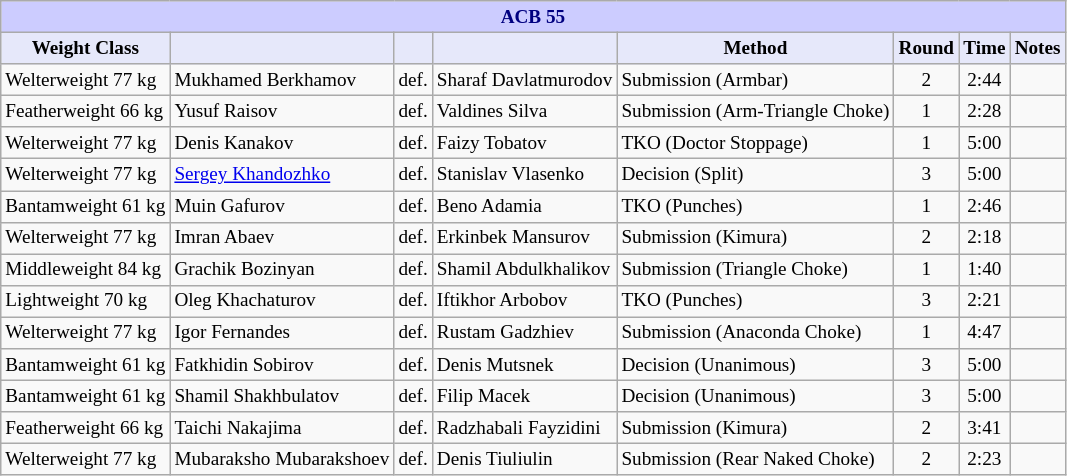<table class="wikitable" style="font-size: 80%;">
<tr>
<th colspan="8" style="background-color: #ccf; color: #000080; text-align: center;"><strong>ACB 55</strong></th>
</tr>
<tr>
<th colspan="1" style="background-color: #E6E8FA; color: #000000; text-align: center;">Weight Class</th>
<th colspan="1" style="background-color: #E6E8FA; color: #000000; text-align: center;"></th>
<th colspan="1" style="background-color: #E6E8FA; color: #000000; text-align: center;"></th>
<th colspan="1" style="background-color: #E6E8FA; color: #000000; text-align: center;"></th>
<th colspan="1" style="background-color: #E6E8FA; color: #000000; text-align: center;">Method</th>
<th colspan="1" style="background-color: #E6E8FA; color: #000000; text-align: center;">Round</th>
<th colspan="1" style="background-color: #E6E8FA; color: #000000; text-align: center;">Time</th>
<th colspan="1" style="background-color: #E6E8FA; color: #000000; text-align: center;">Notes</th>
</tr>
<tr>
<td>Welterweight 77 kg</td>
<td> Mukhamed Berkhamov</td>
<td>def.</td>
<td> Sharaf Davlatmurodov</td>
<td>Submission (Armbar)</td>
<td align=center>2</td>
<td align=center>2:44</td>
<td></td>
</tr>
<tr>
<td>Featherweight 66 kg</td>
<td> Yusuf Raisov</td>
<td>def.</td>
<td> Valdines Silva</td>
<td>Submission (Arm-Triangle Choke)</td>
<td align=center>1</td>
<td align=center>2:28</td>
<td></td>
</tr>
<tr>
<td>Welterweight 77 kg</td>
<td> Denis Kanakov</td>
<td>def.</td>
<td> Faizy Tobatov</td>
<td>TKO (Doctor Stoppage)</td>
<td align=center>1</td>
<td align=center>5:00</td>
<td></td>
</tr>
<tr>
<td>Welterweight 77 kg</td>
<td> <a href='#'>Sergey Khandozhko</a></td>
<td>def.</td>
<td> Stanislav Vlasenko</td>
<td>Decision (Split)</td>
<td align=center>3</td>
<td align=center>5:00</td>
<td></td>
</tr>
<tr>
<td>Bantamweight 61 kg</td>
<td> Muin Gafurov</td>
<td>def.</td>
<td> Beno Adamia</td>
<td>TKO (Punches)</td>
<td align=center>1</td>
<td align=center>2:46</td>
<td></td>
</tr>
<tr>
<td>Welterweight 77 kg</td>
<td> Imran Abaev</td>
<td>def.</td>
<td> Erkinbek Mansurov</td>
<td>Submission (Kimura)</td>
<td align=center>2</td>
<td align=center>2:18</td>
<td></td>
</tr>
<tr>
<td>Middleweight 84 kg</td>
<td> Grachik Bozinyan</td>
<td>def.</td>
<td> Shamil Abdulkhalikov</td>
<td>Submission (Triangle Choke)</td>
<td align=center>1</td>
<td align=center>1:40</td>
<td></td>
</tr>
<tr>
<td>Lightweight 70 kg</td>
<td> Oleg Khachaturov</td>
<td>def.</td>
<td> Iftikhor Arbobov</td>
<td>TKO (Punches)</td>
<td align=center>3</td>
<td align=center>2:21</td>
<td></td>
</tr>
<tr>
<td>Welterweight 77 kg</td>
<td> Igor Fernandes</td>
<td>def.</td>
<td> Rustam Gadzhiev</td>
<td>Submission (Anaconda Choke)</td>
<td align=center>1</td>
<td align=center>4:47</td>
<td></td>
</tr>
<tr>
<td>Bantamweight 61 kg</td>
<td> Fatkhidin Sobirov</td>
<td>def.</td>
<td> Denis Mutsnek</td>
<td>Decision (Unanimous)</td>
<td align=center>3</td>
<td align=center>5:00</td>
<td></td>
</tr>
<tr>
<td>Bantamweight 61 kg</td>
<td> Shamil Shakhbulatov</td>
<td>def.</td>
<td> Filip Macek</td>
<td>Decision (Unanimous)</td>
<td align=center>3</td>
<td align=center>5:00</td>
<td></td>
</tr>
<tr>
<td>Featherweight 66 kg</td>
<td> Taichi Nakajima</td>
<td>def.</td>
<td> Radzhabali Fayzidini</td>
<td>Submission (Kimura)</td>
<td align=center>2</td>
<td align=center>3:41</td>
<td></td>
</tr>
<tr>
<td>Welterweight 77 kg</td>
<td> Mubaraksho Mubarakshoev</td>
<td>def.</td>
<td> Denis Tiuliulin</td>
<td>Submission (Rear Naked Choke)</td>
<td align=center>2</td>
<td align=center>2:23</td>
<td></td>
</tr>
</table>
